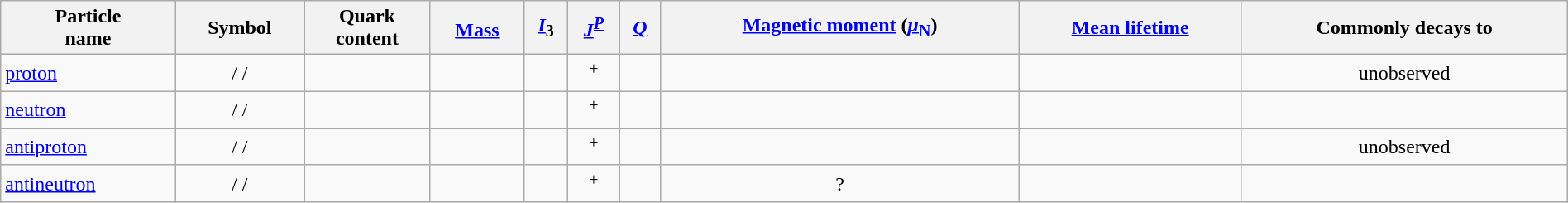<table class="wikitable sortable"  style="text-align:center; width:100%;">
<tr>
<th>Particle <br>name</th>
<th class="unsortable">Symbol</th>
<th class="unsortable">Quark <br>content</th>
<th><a href='#'>Mass</a><sup></sup></th>
<th><em><a href='#'>I</a></em><sub>3</sub></th>
<th><em><a href='#'>J</a></em><sup><em><a href='#'>P</a></em></sup></th>
<th><em><a href='#'>Q</a></em></th>
<th><a href='#'>Magnetic moment</a> (<a href='#'><em>μ</em><sub>N</sub></a>)</th>
<th><a href='#'>Mean lifetime</a></th>
<th class="unsortable">Commonly decays to</th>
</tr>
<tr>
<td style="text-align:left;"><a href='#'>proton</a></td>
<td> /  / </td>
<td></td>
<td></td>
<td></td>
<td><sup>+</sup></td>
<td></td>
<td></td>
<td><sup></sup></td>
<td>unobserved</td>
</tr>
<tr>
<td style="text-align:left;"><a href='#'>neutron</a></td>
<td> /  / </td>
<td></td>
<td></td>
<td></td>
<td><sup>+</sup></td>
<td></td>
<td></td>
<td><sup></sup></td>
<td></td>
</tr>
<tr>
<td style="text-align:left;"><a href='#'>antiproton</a></td>
<td> /  / </td>
<td></td>
<td></td>
<td></td>
<td><sup>+</sup></td>
<td></td>
<td></td>
<td><sup></sup></td>
<td>unobserved</td>
</tr>
<tr>
<td style="text-align:left;"><a href='#'>antineutron</a></td>
<td> /  / </td>
<td></td>
<td></td>
<td></td>
<td><sup>+</sup></td>
<td></td>
<td>?</td>
<td><sup></sup></td>
<td></td>
</tr>
</table>
